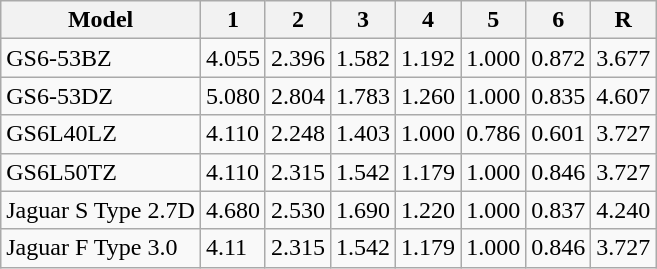<table class="wikitable">
<tr>
<th>Model</th>
<th>1</th>
<th>2</th>
<th>3</th>
<th>4</th>
<th>5</th>
<th>6</th>
<th>R</th>
</tr>
<tr>
<td>GS6-53BZ</td>
<td>4.055</td>
<td>2.396</td>
<td>1.582</td>
<td>1.192</td>
<td>1.000</td>
<td>0.872</td>
<td>3.677</td>
</tr>
<tr>
<td>GS6-53DZ</td>
<td>5.080</td>
<td>2.804</td>
<td>1.783</td>
<td>1.260</td>
<td>1.000</td>
<td>0.835</td>
<td>4.607</td>
</tr>
<tr>
<td>GS6L40LZ</td>
<td>4.110</td>
<td>2.248</td>
<td>1.403</td>
<td>1.000</td>
<td>0.786</td>
<td>0.601</td>
<td>3.727</td>
</tr>
<tr>
<td>GS6L50TZ</td>
<td>4.110</td>
<td>2.315</td>
<td>1.542</td>
<td>1.179</td>
<td>1.000</td>
<td>0.846</td>
<td>3.727</td>
</tr>
<tr>
<td>Jaguar S Type 2.7D</td>
<td>4.680</td>
<td>2.530</td>
<td>1.690</td>
<td>1.220</td>
<td>1.000</td>
<td>0.837</td>
<td>4.240</td>
</tr>
<tr>
<td>Jaguar F Type 3.0</td>
<td>4.11</td>
<td>2.315</td>
<td>1.542</td>
<td>1.179</td>
<td>1.000</td>
<td>0.846</td>
<td>3.727</td>
</tr>
</table>
